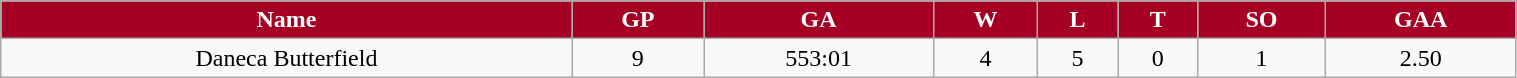<table class="wikitable" style="width:80%;">
<tr style="text-align:center; background:#a50024; color:white;">
<td><strong>Name</strong></td>
<td><strong>GP</strong></td>
<td><strong>GA</strong></td>
<td><strong>W</strong></td>
<td><strong>L</strong></td>
<td><strong>T</strong></td>
<td><strong>SO</strong></td>
<td><strong>GAA</strong></td>
</tr>
<tr style="text-align:center;" bgcolor="">
<td>Daneca Butterfield</td>
<td>9</td>
<td>553:01</td>
<td>4</td>
<td>5</td>
<td>0</td>
<td>1</td>
<td>2.50</td>
</tr>
</table>
